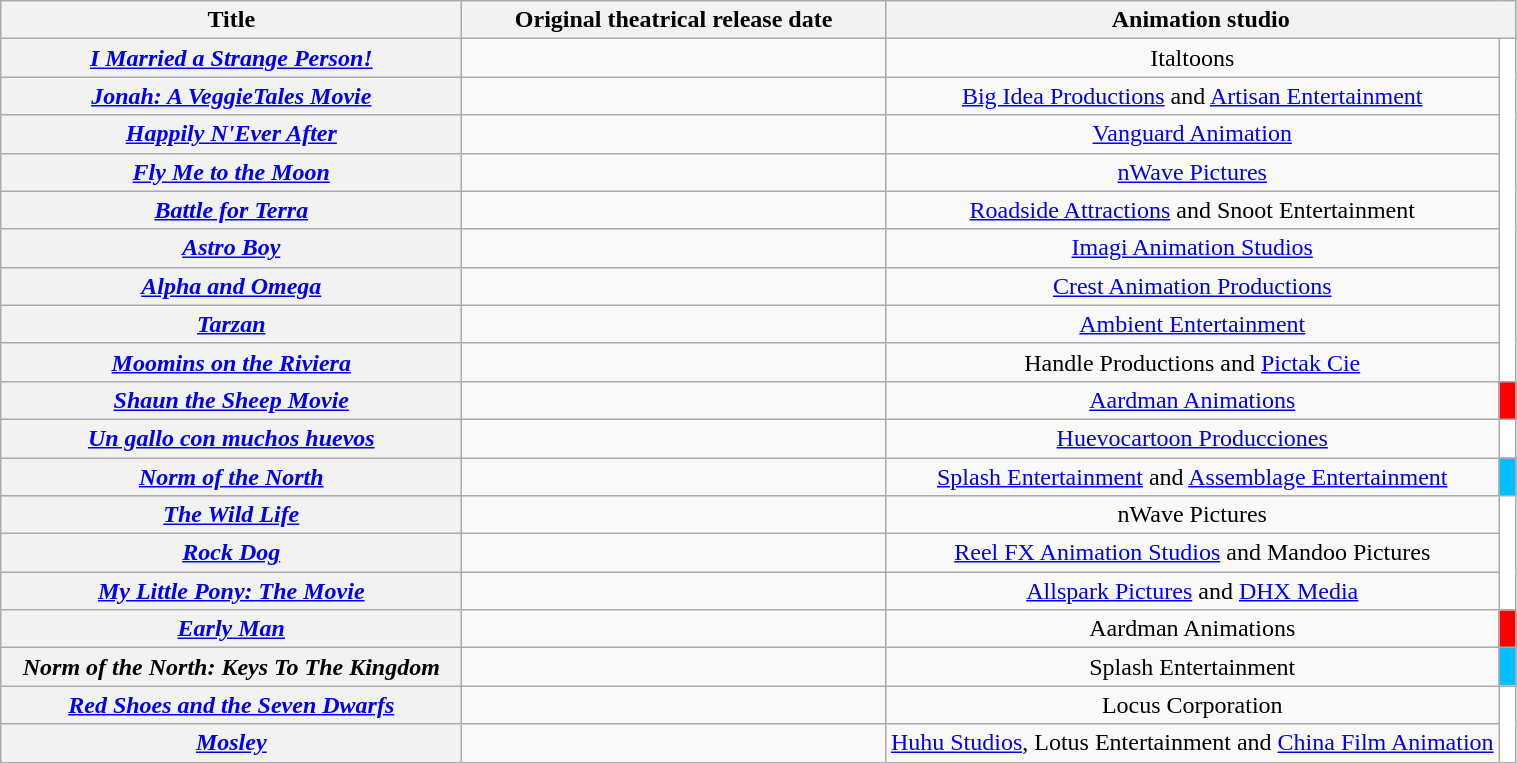<table class="wikitable sortable plainrowheaders">
<tr style="color:black">
<th scope="col" style="width:300px;">Title</th>
<th scope="col" style="width:275px;">Original theatrical release date </th>
<th colspan="2" scope="col" style="padding:0 8px; width:225px;">Animation studio</th>
</tr>
<tr>
<th scope="row"><em><a href='#'>I Married a Strange Person!</a></em></th>
<td> </td>
<td style="text-align:center;">Italtoons</td>
<td rowspan="9" style="background:white; "> </td>
</tr>
<tr>
<th scope="row"><em><a href='#'>Jonah: A VeggieTales Movie</a></em></th>
<td> </td>
<td style="text-align:center;"><a href='#'>Big Idea Productions</a> and <a href='#'>Artisan Entertainment</a></td>
</tr>
<tr>
<th scope="row"><em><a href='#'>Happily N'Ever After</a></em></th>
<td> </td>
<td style="text-align:center;"><a href='#'>Vanguard Animation</a></td>
</tr>
<tr>
<th scope="row"><em><a href='#'>Fly Me to the Moon</a></em></th>
<td> </td>
<td style="text-align:center;"><a href='#'>nWave Pictures</a></td>
</tr>
<tr>
<th scope="row"><em><a href='#'>Battle for Terra</a></em></th>
<td> </td>
<td style="text-align:center;"><a href='#'>Roadside Attractions</a> and Snoot Entertainment</td>
</tr>
<tr>
<th scope="row"><em><a href='#'>Astro Boy</a></em></th>
<td> </td>
<td style="text-align:center;"><a href='#'>Imagi Animation Studios</a></td>
</tr>
<tr>
<th scope="row"><em><a href='#'>Alpha and Omega</a></em></th>
<td> </td>
<td style="text-align:center;"><a href='#'>Crest Animation Productions</a></td>
</tr>
<tr>
<th scope="row"><em><a href='#'>Tarzan</a></em></th>
<td> </td>
<td style="text-align:center;"><a href='#'>Ambient Entertainment</a></td>
</tr>
<tr>
<th scope="row"><em><a href='#'>Moomins on the Riviera</a></em> </th>
<td> </td>
<td style="text-align:center;">Handle Productions and <a href='#'>Pictak Cie</a></td>
</tr>
<tr>
<th scope="row"><em><a href='#'>Shaun the Sheep Movie</a></em></th>
<td> </td>
<td style="text-align:center;"><a href='#'>Aardman Animations</a></td>
<td style="background:red "> </td>
</tr>
<tr>
<th scope="row"><em><a href='#'>Un gallo con muchos huevos</a></em></th>
<td> </td>
<td style="text-align:center;"><a href='#'>Huevocartoon Producciones</a></td>
<td style="background:white "> </td>
</tr>
<tr>
<th scope="row"><em><a href='#'>Norm of the North</a></em></th>
<td> </td>
<td style="text-align:center;"><a href='#'>Splash Entertainment</a> and <a href='#'>Assemblage Entertainment</a></td>
<td style="background:#00bfff; "> </td>
</tr>
<tr>
<th scope="row"><em><a href='#'>The Wild Life</a></em></th>
<td> </td>
<td style="text-align:center;">nWave Pictures</td>
<td rowspan="3" style="background:white; "> </td>
</tr>
<tr>
<th scope="row"><em><a href='#'>Rock Dog</a></em></th>
<td> </td>
<td style="text-align:center;"><a href='#'>Reel FX Animation Studios</a> and Mandoo Pictures</td>
</tr>
<tr>
<th scope="row"><em><a href='#'>My Little Pony: The Movie</a></em></th>
<td> </td>
<td style="text-align:center;"><a href='#'>Allspark Pictures</a> and <a href='#'>DHX Media</a></td>
</tr>
<tr>
<th scope="row"><em><a href='#'>Early Man</a></em></th>
<td> </td>
<td style="text-align:center;">Aardman Animations</td>
<td style="background:red "> </td>
</tr>
<tr>
<th scope="row"><em>Norm of the North: Keys To The Kingdom</em></th>
<td> </td>
<td style="text-align:center;">Splash Entertainment</td>
<td style="background:#00bfff; "> </td>
</tr>
<tr>
<th scope="row"><em><a href='#'>Red Shoes and the Seven Dwarfs</a></em></th>
<td> </td>
<td style="text-align:center;">Locus Corporation</td>
<td rowspan="2" style="background:white; "> </td>
</tr>
<tr>
<th scope="row"><em><a href='#'>Mosley</a></em></th>
<td> </td>
<td style="text-align:center;"><a href='#'>Huhu Studios</a>, Lotus Entertainment and <a href='#'>China Film Animation</a></td>
</tr>
</table>
